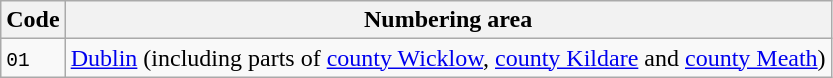<table class="wikitable">
<tr>
<th>Code</th>
<th>Numbering area</th>
</tr>
<tr>
<td><code>01</code></td>
<td><a href='#'>Dublin</a> (including parts of <a href='#'>county Wicklow</a>, <a href='#'>county Kildare</a> and <a href='#'>county Meath</a>)</td>
</tr>
</table>
